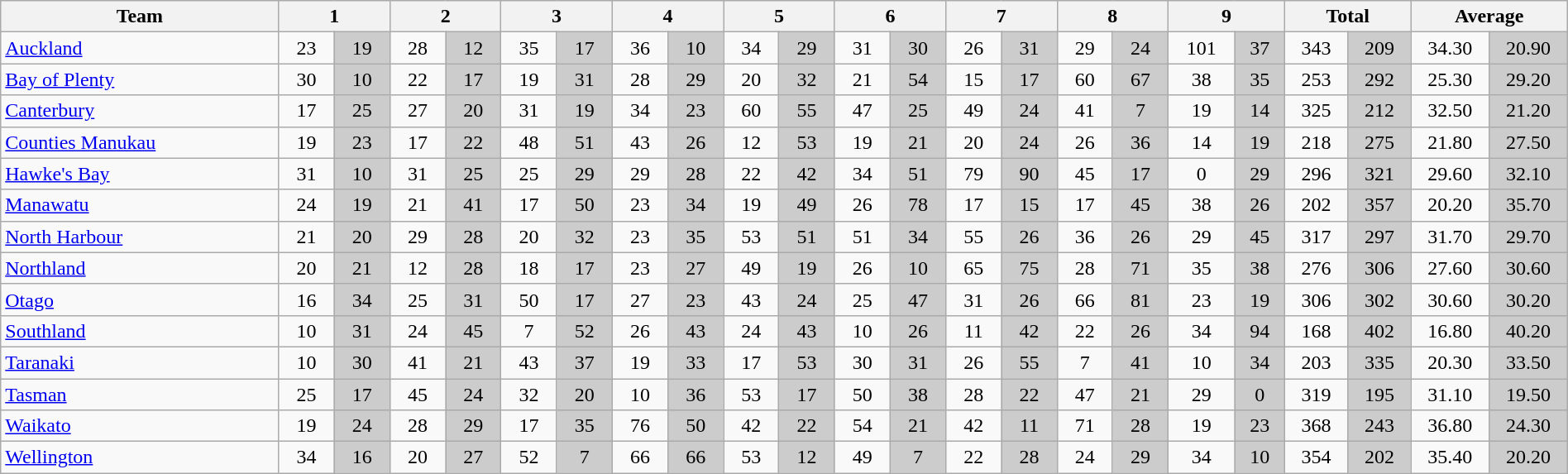<table class="wikitable" style="text-align:center;width:100%">
<tr>
<th style="width:10%">Team</th>
<th style="width:4%" colspan=2>1</th>
<th style="width:4%" colspan=2>2</th>
<th style="width:4%" colspan=2>3</th>
<th style="width:4%" colspan=2>4</th>
<th style="width:4%" colspan=2>5</th>
<th style="width:4%" colspan=2>6</th>
<th style="width:4%" colspan=2>7</th>
<th style="width:4%" colspan=2>8</th>
<th style="width:4%" colspan=2>9</th>
<th style="width:4%" colspan=2>Total</th>
<th style="width:4%" colspan=2>Average</th>
</tr>
<tr>
<td style="text-align:left"><a href='#'>Auckland</a></td>
<td>23</td>
<td style="background:#ccc">19</td>
<td>28</td>
<td style="background:#ccc">12</td>
<td>35</td>
<td style="background:#ccc">17</td>
<td>36</td>
<td style="background:#ccc">10</td>
<td>34</td>
<td style="background:#ccc">29</td>
<td>31</td>
<td style="background:#ccc">30</td>
<td>26</td>
<td style="background:#ccc">31</td>
<td>29</td>
<td style="background:#ccc">24</td>
<td>101</td>
<td style="background:#ccc">37</td>
<td>343</td>
<td style="background:#ccc">209</td>
<td>34.30</td>
<td style="background:#ccc">20.90</td>
</tr>
<tr>
<td style="text-align:left"><a href='#'>Bay of Plenty</a></td>
<td>30</td>
<td style="background:#ccc">10</td>
<td>22</td>
<td style="background:#ccc">17</td>
<td>19</td>
<td style="background:#ccc">31</td>
<td>28</td>
<td style="background:#ccc">29</td>
<td>20</td>
<td style="background:#ccc">32</td>
<td>21</td>
<td style="background:#ccc">54</td>
<td>15</td>
<td style="background:#ccc">17</td>
<td>60</td>
<td style="background:#ccc">67</td>
<td>38</td>
<td style="background:#ccc">35</td>
<td>253</td>
<td style="background:#ccc">292</td>
<td>25.30</td>
<td style="background:#ccc">29.20</td>
</tr>
<tr>
<td style="text-align:left"><a href='#'>Canterbury</a></td>
<td>17</td>
<td style="background:#ccc">25</td>
<td>27</td>
<td style="background:#ccc">20</td>
<td>31</td>
<td style="background:#ccc">19</td>
<td>34</td>
<td style="background:#ccc">23</td>
<td>60</td>
<td style="background:#ccc">55</td>
<td>47</td>
<td style="background:#ccc">25</td>
<td>49</td>
<td style="background:#ccc">24</td>
<td>41</td>
<td style="background:#ccc">7</td>
<td>19</td>
<td style="background:#ccc">14</td>
<td>325</td>
<td style="background:#ccc">212</td>
<td>32.50</td>
<td style="background:#ccc">21.20</td>
</tr>
<tr>
<td style="text-align:left"><a href='#'>Counties Manukau</a></td>
<td>19</td>
<td style="background:#ccc">23</td>
<td>17</td>
<td style="background:#ccc">22</td>
<td>48</td>
<td style="background:#ccc">51</td>
<td>43</td>
<td style="background:#ccc">26</td>
<td>12</td>
<td style="background:#ccc">53</td>
<td>19</td>
<td style="background:#ccc">21</td>
<td>20</td>
<td style="background:#ccc">24</td>
<td>26</td>
<td style="background:#ccc">36</td>
<td>14</td>
<td style="background:#ccc">19</td>
<td>218</td>
<td style="background:#ccc">275</td>
<td>21.80</td>
<td style="background:#ccc">27.50</td>
</tr>
<tr>
<td style="text-align:left"><a href='#'>Hawke's Bay</a></td>
<td>31</td>
<td style="background:#ccc">10</td>
<td>31</td>
<td style="background:#ccc">25</td>
<td>25</td>
<td style="background:#ccc">29</td>
<td>29</td>
<td style="background:#ccc">28</td>
<td>22</td>
<td style="background:#ccc">42</td>
<td>34</td>
<td style="background:#ccc">51</td>
<td>79</td>
<td style="background:#ccc">90</td>
<td>45</td>
<td style="background:#ccc">17</td>
<td>0</td>
<td style="background:#ccc">29</td>
<td>296</td>
<td style="background:#ccc">321</td>
<td>29.60</td>
<td style="background:#ccc">32.10</td>
</tr>
<tr>
<td style="text-align:left"><a href='#'>Manawatu</a></td>
<td>24</td>
<td style="background:#ccc">19</td>
<td>21</td>
<td style="background:#ccc">41</td>
<td>17</td>
<td style="background:#ccc">50</td>
<td>23</td>
<td style="background:#ccc">34</td>
<td>19</td>
<td style="background:#ccc">49</td>
<td>26</td>
<td style="background:#ccc">78</td>
<td>17</td>
<td style="background:#ccc">15</td>
<td>17</td>
<td style="background:#ccc">45</td>
<td>38</td>
<td style="background:#ccc">26</td>
<td>202</td>
<td style="background:#ccc">357</td>
<td>20.20</td>
<td style="background:#ccc">35.70</td>
</tr>
<tr>
<td style="text-align:left"><a href='#'>North Harbour</a></td>
<td>21</td>
<td style="background:#ccc">20</td>
<td>29</td>
<td style="background:#ccc">28</td>
<td>20</td>
<td style="background:#ccc">32</td>
<td>23</td>
<td style="background:#ccc">35</td>
<td>53</td>
<td style="background:#ccc">51</td>
<td>51</td>
<td style="background:#ccc">34</td>
<td>55</td>
<td style="background:#ccc">26</td>
<td>36</td>
<td style="background:#ccc">26</td>
<td>29</td>
<td style="background:#ccc">45</td>
<td>317</td>
<td style="background:#ccc">297</td>
<td>31.70</td>
<td style="background:#ccc">29.70</td>
</tr>
<tr>
<td style="text-align:left"><a href='#'>Northland</a></td>
<td>20</td>
<td style="background:#ccc">21</td>
<td>12</td>
<td style="background:#ccc">28</td>
<td>18</td>
<td style="background:#ccc">17</td>
<td>23</td>
<td style="background:#ccc">27</td>
<td>49</td>
<td style="background:#ccc">19</td>
<td>26</td>
<td style="background:#ccc">10</td>
<td>65</td>
<td style="background:#ccc">75</td>
<td>28</td>
<td style="background:#ccc">71</td>
<td>35</td>
<td style="background:#ccc">38</td>
<td>276</td>
<td style="background:#ccc">306</td>
<td>27.60</td>
<td style="background:#ccc">30.60</td>
</tr>
<tr>
<td style="text-align:left"><a href='#'>Otago</a></td>
<td>16</td>
<td style="background:#ccc">34</td>
<td>25</td>
<td style="background:#ccc">31</td>
<td>50</td>
<td style="background:#ccc">17</td>
<td>27</td>
<td style="background:#ccc">23</td>
<td>43</td>
<td style="background:#ccc">24</td>
<td>25</td>
<td style="background:#ccc">47</td>
<td>31</td>
<td style="background:#ccc">26</td>
<td>66</td>
<td style="background:#ccc">81</td>
<td>23</td>
<td style="background:#ccc">19</td>
<td>306</td>
<td style="background:#ccc">302</td>
<td>30.60</td>
<td style="background:#ccc">30.20</td>
</tr>
<tr>
<td style="text-align:left"><a href='#'>Southland</a></td>
<td>10</td>
<td style="background:#ccc">31</td>
<td>24</td>
<td style="background:#ccc">45</td>
<td>7</td>
<td style="background:#ccc">52</td>
<td>26</td>
<td style="background:#ccc">43</td>
<td>24</td>
<td style="background:#ccc">43</td>
<td>10</td>
<td style="background:#ccc">26</td>
<td>11</td>
<td style="background:#ccc">42</td>
<td>22</td>
<td style="background:#ccc">26</td>
<td>34</td>
<td style="background:#ccc">94</td>
<td>168</td>
<td style="background:#ccc">402</td>
<td>16.80</td>
<td style="background:#ccc">40.20</td>
</tr>
<tr>
<td style="text-align:left"><a href='#'>Taranaki</a></td>
<td>10</td>
<td style="background:#ccc">30</td>
<td>41</td>
<td style="background:#ccc">21</td>
<td>43</td>
<td style="background:#ccc">37</td>
<td>19</td>
<td style="background:#ccc">33</td>
<td>17</td>
<td style="background:#ccc">53</td>
<td>30</td>
<td style="background:#ccc">31</td>
<td>26</td>
<td style="background:#ccc">55</td>
<td>7</td>
<td style="background:#ccc">41</td>
<td>10</td>
<td style="background:#ccc">34</td>
<td>203</td>
<td style="background:#ccc">335</td>
<td>20.30</td>
<td style="background:#ccc">33.50</td>
</tr>
<tr>
<td style="text-align:left"><a href='#'>Tasman</a></td>
<td>25</td>
<td style="background:#ccc">17</td>
<td>45</td>
<td style="background:#ccc">24</td>
<td>32</td>
<td style="background:#ccc">20</td>
<td>10</td>
<td style="background:#ccc">36</td>
<td>53</td>
<td style="background:#ccc">17</td>
<td>50</td>
<td style="background:#ccc">38</td>
<td>28</td>
<td style="background:#ccc">22</td>
<td>47</td>
<td style="background:#ccc">21</td>
<td>29</td>
<td style="background:#ccc">0</td>
<td>319</td>
<td style="background:#ccc">195</td>
<td>31.10</td>
<td style="background:#ccc">19.50</td>
</tr>
<tr>
<td style="text-align:left"><a href='#'>Waikato</a></td>
<td>19</td>
<td style="background:#ccc">24</td>
<td>28</td>
<td style="background:#ccc">29</td>
<td>17</td>
<td style="background:#ccc">35</td>
<td>76</td>
<td style="background:#ccc">50</td>
<td>42</td>
<td style="background:#ccc">22</td>
<td>54</td>
<td style="background:#ccc">21</td>
<td>42</td>
<td style="background:#ccc">11</td>
<td>71</td>
<td style="background:#ccc">28</td>
<td>19</td>
<td style="background:#ccc">23</td>
<td>368</td>
<td style="background:#ccc">243</td>
<td>36.80</td>
<td style="background:#ccc">24.30</td>
</tr>
<tr>
<td style="text-align:left"><a href='#'>Wellington</a></td>
<td>34</td>
<td style="background:#ccc">16</td>
<td>20</td>
<td style="background:#ccc">27</td>
<td>52</td>
<td style="background:#ccc">7</td>
<td>66</td>
<td style="background:#ccc">66</td>
<td>53</td>
<td style="background:#ccc">12</td>
<td>49</td>
<td style="background:#ccc">7</td>
<td>22</td>
<td style="background:#ccc">28</td>
<td>24</td>
<td style="background:#ccc">29</td>
<td>34</td>
<td style="background:#ccc">10</td>
<td>354</td>
<td style="background:#ccc">202</td>
<td>35.40</td>
<td style="background:#ccc">20.20</td>
</tr>
</table>
